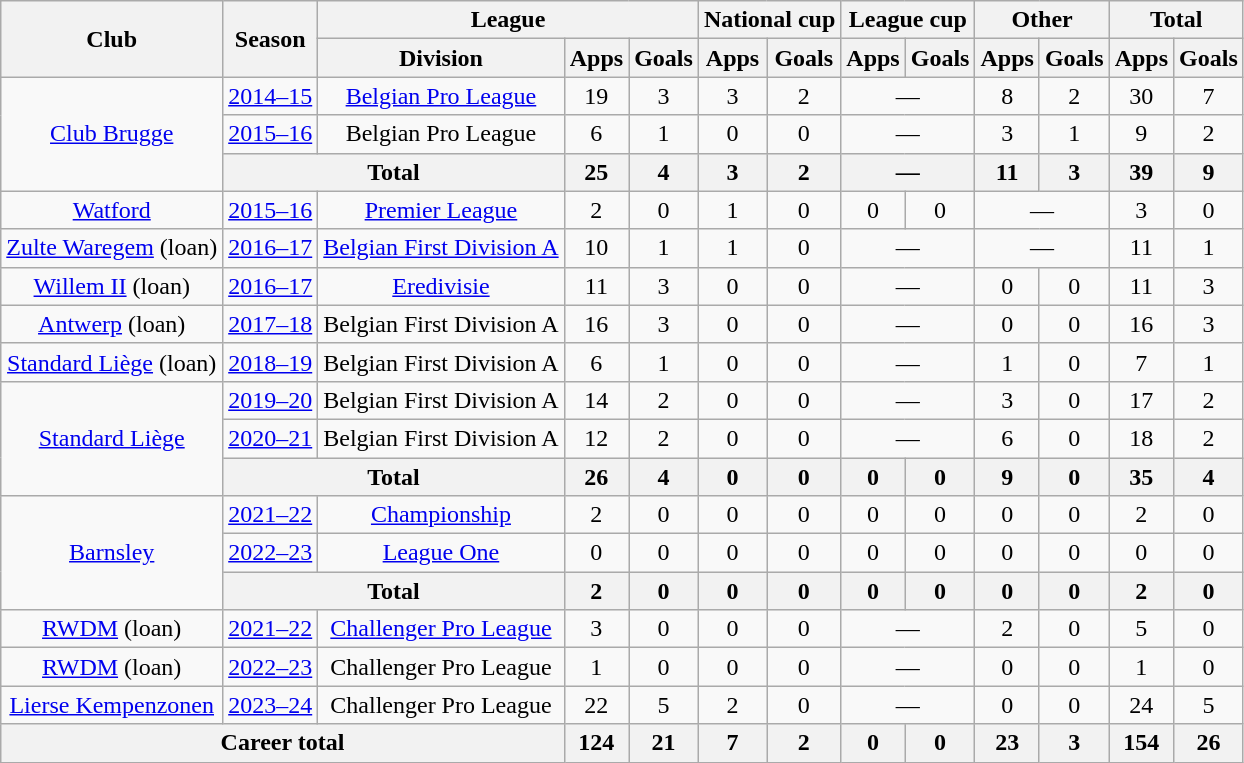<table class="wikitable" style="text-align: center">
<tr>
<th rowspan="2">Club</th>
<th rowspan="2">Season</th>
<th colspan="3">League</th>
<th colspan="2">National cup</th>
<th colspan="2">League cup</th>
<th colspan="2">Other</th>
<th colspan="2">Total</th>
</tr>
<tr>
<th>Division</th>
<th>Apps</th>
<th>Goals</th>
<th>Apps</th>
<th>Goals</th>
<th>Apps</th>
<th>Goals</th>
<th>Apps</th>
<th>Goals</th>
<th>Apps</th>
<th>Goals</th>
</tr>
<tr>
<td rowspan="3"><a href='#'>Club Brugge</a></td>
<td><a href='#'>2014–15</a></td>
<td><a href='#'>Belgian Pro League</a></td>
<td>19</td>
<td>3</td>
<td>3</td>
<td>2</td>
<td colspan="2">—</td>
<td>8</td>
<td>2</td>
<td>30</td>
<td>7</td>
</tr>
<tr>
<td><a href='#'>2015–16</a></td>
<td>Belgian Pro League</td>
<td>6</td>
<td>1</td>
<td>0</td>
<td>0</td>
<td colspan="2">—</td>
<td>3</td>
<td>1</td>
<td>9</td>
<td>2</td>
</tr>
<tr>
<th colspan="2">Total</th>
<th>25</th>
<th>4</th>
<th>3</th>
<th>2</th>
<th colspan="2">—</th>
<th>11</th>
<th>3</th>
<th>39</th>
<th>9</th>
</tr>
<tr>
<td><a href='#'>Watford</a></td>
<td><a href='#'>2015–16</a></td>
<td><a href='#'>Premier League</a></td>
<td>2</td>
<td>0</td>
<td>1</td>
<td>0</td>
<td>0</td>
<td>0</td>
<td colspan="2">—</td>
<td>3</td>
<td>0</td>
</tr>
<tr>
<td><a href='#'>Zulte Waregem</a> (loan)</td>
<td><a href='#'>2016–17</a></td>
<td><a href='#'>Belgian First Division A</a></td>
<td>10</td>
<td>1</td>
<td>1</td>
<td>0</td>
<td colspan="2">—</td>
<td colspan="2">—</td>
<td>11</td>
<td>1</td>
</tr>
<tr>
<td><a href='#'>Willem II</a> (loan)</td>
<td><a href='#'>2016–17</a></td>
<td><a href='#'>Eredivisie</a></td>
<td>11</td>
<td>3</td>
<td>0</td>
<td>0</td>
<td colspan="2">—</td>
<td>0</td>
<td>0</td>
<td>11</td>
<td>3</td>
</tr>
<tr>
<td><a href='#'>Antwerp</a> (loan)</td>
<td><a href='#'>2017–18</a></td>
<td>Belgian First Division A</td>
<td>16</td>
<td>3</td>
<td>0</td>
<td>0</td>
<td colspan="2">—</td>
<td>0</td>
<td>0</td>
<td>16</td>
<td>3</td>
</tr>
<tr>
<td><a href='#'>Standard Liège</a> (loan)</td>
<td><a href='#'>2018–19</a></td>
<td>Belgian First Division A</td>
<td>6</td>
<td>1</td>
<td>0</td>
<td>0</td>
<td colspan="2">—</td>
<td>1</td>
<td>0</td>
<td>7</td>
<td>1</td>
</tr>
<tr>
<td rowspan="3"><a href='#'>Standard Liège</a></td>
<td><a href='#'>2019–20</a></td>
<td>Belgian First Division A</td>
<td>14</td>
<td>2</td>
<td>0</td>
<td>0</td>
<td colspan="2">—</td>
<td>3</td>
<td>0</td>
<td>17</td>
<td>2</td>
</tr>
<tr>
<td><a href='#'>2020–21</a></td>
<td>Belgian First Division A</td>
<td>12</td>
<td>2</td>
<td>0</td>
<td>0</td>
<td colspan="2">—</td>
<td>6</td>
<td>0</td>
<td>18</td>
<td>2</td>
</tr>
<tr>
<th colspan="2">Total</th>
<th>26</th>
<th>4</th>
<th>0</th>
<th>0</th>
<th>0</th>
<th>0</th>
<th>9</th>
<th>0</th>
<th>35</th>
<th>4</th>
</tr>
<tr>
<td rowspan="3"><a href='#'>Barnsley</a></td>
<td><a href='#'>2021–22</a></td>
<td><a href='#'>Championship</a></td>
<td>2</td>
<td>0</td>
<td>0</td>
<td>0</td>
<td>0</td>
<td>0</td>
<td>0</td>
<td>0</td>
<td>2</td>
<td>0</td>
</tr>
<tr>
<td><a href='#'>2022–23</a></td>
<td><a href='#'>League One</a></td>
<td>0</td>
<td>0</td>
<td>0</td>
<td>0</td>
<td>0</td>
<td>0</td>
<td>0</td>
<td>0</td>
<td>0</td>
<td>0</td>
</tr>
<tr>
<th colspan="2">Total</th>
<th>2</th>
<th>0</th>
<th>0</th>
<th>0</th>
<th>0</th>
<th>0</th>
<th>0</th>
<th>0</th>
<th>2</th>
<th>0</th>
</tr>
<tr>
<td><a href='#'>RWDM</a> (loan)</td>
<td><a href='#'>2021–22</a></td>
<td><a href='#'>Challenger Pro League</a></td>
<td>3</td>
<td>0</td>
<td>0</td>
<td>0</td>
<td colspan="2">—</td>
<td>2</td>
<td>0</td>
<td>5</td>
<td>0</td>
</tr>
<tr>
<td><a href='#'>RWDM</a> (loan)</td>
<td><a href='#'>2022–23</a></td>
<td>Challenger Pro League</td>
<td>1</td>
<td>0</td>
<td>0</td>
<td>0</td>
<td colspan="2">—</td>
<td>0</td>
<td>0</td>
<td>1</td>
<td>0</td>
</tr>
<tr>
<td><a href='#'>Lierse Kempenzonen</a></td>
<td><a href='#'>2023–24</a></td>
<td>Challenger Pro League</td>
<td>22</td>
<td>5</td>
<td>2</td>
<td>0</td>
<td colspan="2">—</td>
<td>0</td>
<td>0</td>
<td>24</td>
<td>5</td>
</tr>
<tr>
<th colspan="3">Career total</th>
<th>124</th>
<th>21</th>
<th>7</th>
<th>2</th>
<th>0</th>
<th>0</th>
<th>23</th>
<th>3</th>
<th>154</th>
<th>26</th>
</tr>
</table>
